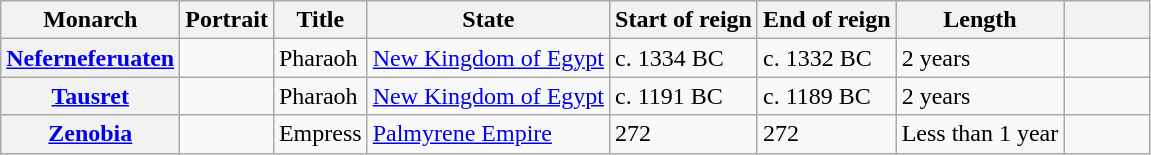<table class="wikitable sortable">
<tr>
<th>Monarch</th>
<th>Portrait</th>
<th>Title</th>
<th>State</th>
<th>Start of reign</th>
<th>End of reign</th>
<th>Length</th>
<th class="unsortable" width="50px"></th>
</tr>
<tr>
<th><a href='#'>Neferneferuaten</a></th>
<td></td>
<td>Pharaoh</td>
<td><a href='#'>New Kingdom of Egypt</a></td>
<td>c. 1334 BC</td>
<td>c. 1332 BC</td>
<td>2 years</td>
<td></td>
</tr>
<tr>
<th><a href='#'>Tausret</a></th>
<td></td>
<td>Pharaoh</td>
<td><a href='#'>New Kingdom of Egypt</a></td>
<td>c. 1191 BC</td>
<td>c. 1189 BC</td>
<td>2 years</td>
<td></td>
</tr>
<tr>
<th><a href='#'>Zenobia</a></th>
<td></td>
<td>Empress</td>
<td><a href='#'>Palmyrene Empire</a></td>
<td>272</td>
<td>272</td>
<td>Less than 1 year</td>
<td></td>
</tr>
</table>
